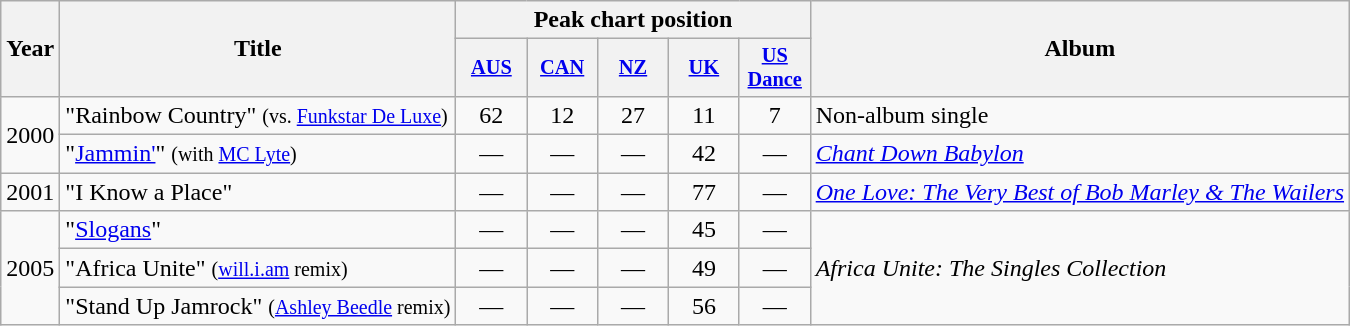<table class="wikitable">
<tr>
<th rowspan="2">Year</th>
<th rowspan="2">Title</th>
<th colspan="5">Peak chart position</th>
<th rowspan="2">Album</th>
</tr>
<tr>
<th style="width:3em;font-size:85%;"><a href='#'>AUS</a><br></th>
<th style="width:3em;font-size:85%;"><a href='#'>CAN</a><br></th>
<th style="width:3em;font-size:85%;"><a href='#'>NZ</a><br></th>
<th style="width:3em;font-size:85%;"><a href='#'>UK</a><br></th>
<th style="width:3em;font-size:85%;"><a href='#'>US<br>Dance</a><br></th>
</tr>
<tr>
<td style="text-align:center;" rowspan="2">2000</td>
<td>"Rainbow Country" <small>(vs. <a href='#'>Funkstar De Luxe</a>)</small></td>
<td style="text-align:center;">62</td>
<td style="text-align:center;">12</td>
<td style="text-align:center;">27</td>
<td style="text-align:center;">11</td>
<td style="text-align:center;">7</td>
<td>Non-album single</td>
</tr>
<tr>
<td>"<a href='#'>Jammin'</a>" <small>(with <a href='#'>MC Lyte</a>)</small></td>
<td style="text-align:center;">—</td>
<td style="text-align:center;">—</td>
<td style="text-align:center;">—</td>
<td style="text-align:center;">42</td>
<td style="text-align:center;">—</td>
<td><em><a href='#'>Chant Down Babylon</a></em></td>
</tr>
<tr>
<td style="text-align:center;">2001</td>
<td>"I Know a Place"</td>
<td style="text-align:center;">—</td>
<td style="text-align:center;">—</td>
<td style="text-align:center;">—</td>
<td style="text-align:center;">77</td>
<td style="text-align:center;">—</td>
<td><em><a href='#'>One Love: The Very Best of Bob Marley & The Wailers</a></em></td>
</tr>
<tr>
<td style="text-align:center;" rowspan="3">2005</td>
<td>"<a href='#'>Slogans</a>"</td>
<td style="text-align:center;">—</td>
<td style="text-align:center;">—</td>
<td style="text-align:center;">—</td>
<td style="text-align:center;">45</td>
<td style="text-align:center;">—</td>
<td rowspan="3"><em>Africa Unite: The Singles Collection</em></td>
</tr>
<tr>
<td>"Africa Unite" <small>(<a href='#'>will.i.am</a> remix)</small></td>
<td style="text-align:center;">—</td>
<td style="text-align:center;">—</td>
<td style="text-align:center;">—</td>
<td style="text-align:center;">49</td>
<td style="text-align:center;">—</td>
</tr>
<tr>
<td>"Stand Up Jamrock" <small>(<a href='#'>Ashley Beedle</a> remix)</small></td>
<td style="text-align:center;">—</td>
<td style="text-align:center;">—</td>
<td style="text-align:center;">—</td>
<td style="text-align:center;">56</td>
<td style="text-align:center;">—</td>
</tr>
</table>
